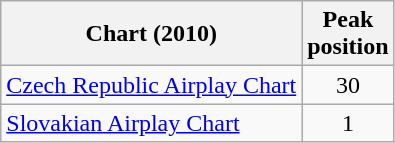<table class="wikitable">
<tr>
<th align="left">Chart (2010)</th>
<th align="left">Peak<br>position</th>
</tr>
<tr>
<td><a href='#'>Czech Republic Airplay Chart</a></td>
<td align="center">30</td>
</tr>
<tr>
<td align="left"><a href='#'>Slovakian Airplay Chart</a></td>
<td align="center">1</td>
</tr>
</table>
